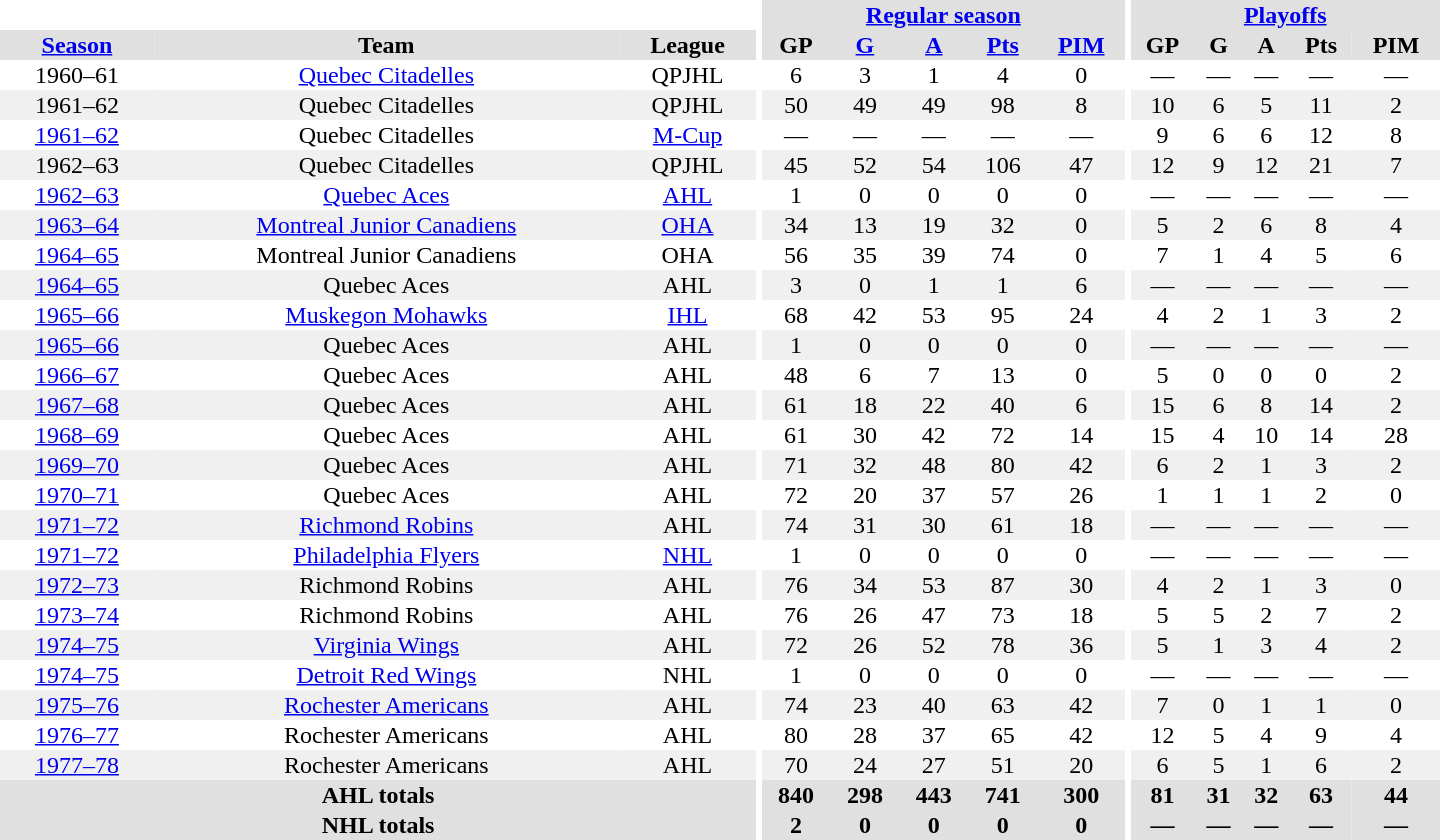<table border="0" cellpadding="1" cellspacing="0" style="text-align:center; width:60em">
<tr bgcolor="#e0e0e0">
<th colspan="3" bgcolor="#ffffff"></th>
<th rowspan="100" bgcolor="#ffffff"></th>
<th colspan="5"><a href='#'>Regular season</a></th>
<th rowspan="100" bgcolor="#ffffff"></th>
<th colspan="5"><a href='#'>Playoffs</a></th>
</tr>
<tr bgcolor="#e0e0e0">
<th><a href='#'>Season</a></th>
<th>Team</th>
<th>League</th>
<th>GP</th>
<th><a href='#'>G</a></th>
<th><a href='#'>A</a></th>
<th><a href='#'>Pts</a></th>
<th><a href='#'>PIM</a></th>
<th>GP</th>
<th>G</th>
<th>A</th>
<th>Pts</th>
<th>PIM</th>
</tr>
<tr>
<td>1960–61</td>
<td><a href='#'>Quebec Citadelles</a></td>
<td>QPJHL</td>
<td>6</td>
<td>3</td>
<td>1</td>
<td>4</td>
<td>0</td>
<td>—</td>
<td>—</td>
<td>—</td>
<td>—</td>
<td>—</td>
</tr>
<tr bgcolor="#f0f0f0">
<td>1961–62</td>
<td>Quebec Citadelles</td>
<td>QPJHL</td>
<td>50</td>
<td>49</td>
<td>49</td>
<td>98</td>
<td>8</td>
<td>10</td>
<td>6</td>
<td>5</td>
<td>11</td>
<td>2</td>
</tr>
<tr>
<td><a href='#'>1961–62</a></td>
<td>Quebec Citadelles</td>
<td><a href='#'>M-Cup</a></td>
<td>—</td>
<td>—</td>
<td>—</td>
<td>—</td>
<td>—</td>
<td>9</td>
<td>6</td>
<td>6</td>
<td>12</td>
<td>8</td>
</tr>
<tr bgcolor="#f0f0f0">
<td>1962–63</td>
<td>Quebec Citadelles</td>
<td>QPJHL</td>
<td>45</td>
<td>52</td>
<td>54</td>
<td>106</td>
<td>47</td>
<td>12</td>
<td>9</td>
<td>12</td>
<td>21</td>
<td>7</td>
</tr>
<tr>
<td><a href='#'>1962–63</a></td>
<td><a href='#'>Quebec Aces</a></td>
<td><a href='#'>AHL</a></td>
<td>1</td>
<td>0</td>
<td>0</td>
<td>0</td>
<td>0</td>
<td>—</td>
<td>—</td>
<td>—</td>
<td>—</td>
<td>—</td>
</tr>
<tr bgcolor="#f0f0f0">
<td><a href='#'>1963–64</a></td>
<td><a href='#'>Montreal Junior Canadiens</a></td>
<td><a href='#'>OHA</a></td>
<td>34</td>
<td>13</td>
<td>19</td>
<td>32</td>
<td>0</td>
<td>5</td>
<td>2</td>
<td>6</td>
<td>8</td>
<td>4</td>
</tr>
<tr>
<td><a href='#'>1964–65</a></td>
<td>Montreal Junior Canadiens</td>
<td>OHA</td>
<td>56</td>
<td>35</td>
<td>39</td>
<td>74</td>
<td>0</td>
<td>7</td>
<td>1</td>
<td>4</td>
<td>5</td>
<td>6</td>
</tr>
<tr bgcolor="#f0f0f0">
<td><a href='#'>1964–65</a></td>
<td>Quebec Aces</td>
<td>AHL</td>
<td>3</td>
<td>0</td>
<td>1</td>
<td>1</td>
<td>6</td>
<td>—</td>
<td>—</td>
<td>—</td>
<td>—</td>
<td>—</td>
</tr>
<tr>
<td><a href='#'>1965–66</a></td>
<td><a href='#'>Muskegon Mohawks</a></td>
<td><a href='#'>IHL</a></td>
<td>68</td>
<td>42</td>
<td>53</td>
<td>95</td>
<td>24</td>
<td>4</td>
<td>2</td>
<td>1</td>
<td>3</td>
<td>2</td>
</tr>
<tr bgcolor="#f0f0f0">
<td><a href='#'>1965–66</a></td>
<td>Quebec Aces</td>
<td>AHL</td>
<td>1</td>
<td>0</td>
<td>0</td>
<td>0</td>
<td>0</td>
<td>—</td>
<td>—</td>
<td>—</td>
<td>—</td>
<td>—</td>
</tr>
<tr>
<td><a href='#'>1966–67</a></td>
<td>Quebec Aces</td>
<td>AHL</td>
<td>48</td>
<td>6</td>
<td>7</td>
<td>13</td>
<td>0</td>
<td>5</td>
<td>0</td>
<td>0</td>
<td>0</td>
<td>2</td>
</tr>
<tr bgcolor="#f0f0f0">
<td><a href='#'>1967–68</a></td>
<td>Quebec Aces</td>
<td>AHL</td>
<td>61</td>
<td>18</td>
<td>22</td>
<td>40</td>
<td>6</td>
<td>15</td>
<td>6</td>
<td>8</td>
<td>14</td>
<td>2</td>
</tr>
<tr>
<td><a href='#'>1968–69</a></td>
<td>Quebec Aces</td>
<td>AHL</td>
<td>61</td>
<td>30</td>
<td>42</td>
<td>72</td>
<td>14</td>
<td>15</td>
<td>4</td>
<td>10</td>
<td>14</td>
<td>28</td>
</tr>
<tr bgcolor="#f0f0f0">
<td><a href='#'>1969–70</a></td>
<td>Quebec Aces</td>
<td>AHL</td>
<td>71</td>
<td>32</td>
<td>48</td>
<td>80</td>
<td>42</td>
<td>6</td>
<td>2</td>
<td>1</td>
<td>3</td>
<td>2</td>
</tr>
<tr>
<td><a href='#'>1970–71</a></td>
<td>Quebec Aces</td>
<td>AHL</td>
<td>72</td>
<td>20</td>
<td>37</td>
<td>57</td>
<td>26</td>
<td>1</td>
<td>1</td>
<td>1</td>
<td>2</td>
<td>0</td>
</tr>
<tr bgcolor="#f0f0f0">
<td><a href='#'>1971–72</a></td>
<td><a href='#'>Richmond Robins</a></td>
<td>AHL</td>
<td>74</td>
<td>31</td>
<td>30</td>
<td>61</td>
<td>18</td>
<td>—</td>
<td>—</td>
<td>—</td>
<td>—</td>
<td>—</td>
</tr>
<tr>
<td><a href='#'>1971–72</a></td>
<td><a href='#'>Philadelphia Flyers</a></td>
<td><a href='#'>NHL</a></td>
<td>1</td>
<td>0</td>
<td>0</td>
<td>0</td>
<td>0</td>
<td>—</td>
<td>—</td>
<td>—</td>
<td>—</td>
<td>—</td>
</tr>
<tr bgcolor="#f0f0f0">
<td><a href='#'>1972–73</a></td>
<td>Richmond Robins</td>
<td>AHL</td>
<td>76</td>
<td>34</td>
<td>53</td>
<td>87</td>
<td>30</td>
<td>4</td>
<td>2</td>
<td>1</td>
<td>3</td>
<td>0</td>
</tr>
<tr>
<td><a href='#'>1973–74</a></td>
<td>Richmond Robins</td>
<td>AHL</td>
<td>76</td>
<td>26</td>
<td>47</td>
<td>73</td>
<td>18</td>
<td>5</td>
<td>5</td>
<td>2</td>
<td>7</td>
<td>2</td>
</tr>
<tr bgcolor="#f0f0f0">
<td><a href='#'>1974–75</a></td>
<td><a href='#'>Virginia Wings</a></td>
<td>AHL</td>
<td>72</td>
<td>26</td>
<td>52</td>
<td>78</td>
<td>36</td>
<td>5</td>
<td>1</td>
<td>3</td>
<td>4</td>
<td>2</td>
</tr>
<tr>
<td><a href='#'>1974–75</a></td>
<td><a href='#'>Detroit Red Wings</a></td>
<td>NHL</td>
<td>1</td>
<td>0</td>
<td>0</td>
<td>0</td>
<td>0</td>
<td>—</td>
<td>—</td>
<td>—</td>
<td>—</td>
<td>—</td>
</tr>
<tr bgcolor="#f0f0f0">
<td><a href='#'>1975–76</a></td>
<td><a href='#'>Rochester Americans</a></td>
<td>AHL</td>
<td>74</td>
<td>23</td>
<td>40</td>
<td>63</td>
<td>42</td>
<td>7</td>
<td>0</td>
<td>1</td>
<td>1</td>
<td>0</td>
</tr>
<tr>
<td><a href='#'>1976–77</a></td>
<td>Rochester Americans</td>
<td>AHL</td>
<td>80</td>
<td>28</td>
<td>37</td>
<td>65</td>
<td>42</td>
<td>12</td>
<td>5</td>
<td>4</td>
<td>9</td>
<td>4</td>
</tr>
<tr bgcolor="#f0f0f0">
<td><a href='#'>1977–78</a></td>
<td>Rochester Americans</td>
<td>AHL</td>
<td>70</td>
<td>24</td>
<td>27</td>
<td>51</td>
<td>20</td>
<td>6</td>
<td>5</td>
<td>1</td>
<td>6</td>
<td>2</td>
</tr>
<tr bgcolor="#e0e0e0">
<th colspan="3">AHL totals</th>
<th>840</th>
<th>298</th>
<th>443</th>
<th>741</th>
<th>300</th>
<th>81</th>
<th>31</th>
<th>32</th>
<th>63</th>
<th>44</th>
</tr>
<tr bgcolor="#e0e0e0">
<th colspan="3">NHL totals</th>
<th>2</th>
<th>0</th>
<th>0</th>
<th>0</th>
<th>0</th>
<th>—</th>
<th>—</th>
<th>—</th>
<th>—</th>
<th>—</th>
</tr>
</table>
